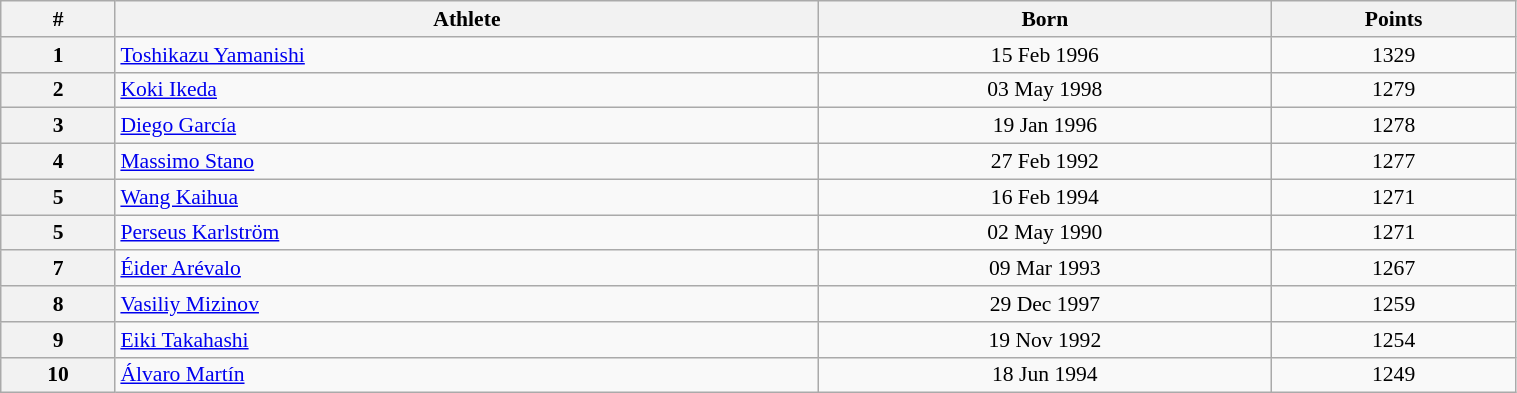<table class="wikitable" width=80% style="font-size:90%; text-align:center;">
<tr>
<th>#</th>
<th>Athlete</th>
<th>Born</th>
<th>Points</th>
</tr>
<tr>
<th>1</th>
<td align=left> <a href='#'>Toshikazu Yamanishi</a></td>
<td>15 Feb 1996</td>
<td>1329</td>
</tr>
<tr>
<th>2</th>
<td align=left> <a href='#'>Koki Ikeda</a></td>
<td>03 May 1998</td>
<td>1279</td>
</tr>
<tr>
<th>3</th>
<td align=left> <a href='#'>Diego García</a></td>
<td>19 Jan 1996</td>
<td>1278</td>
</tr>
<tr>
<th>4</th>
<td align=left> <a href='#'>Massimo Stano</a></td>
<td>27 Feb 1992</td>
<td>1277</td>
</tr>
<tr>
<th>5</th>
<td align=left> <a href='#'>Wang Kaihua</a></td>
<td>16 Feb 1994</td>
<td>1271</td>
</tr>
<tr>
<th>5</th>
<td align=left> <a href='#'>Perseus Karlström</a></td>
<td>02 May 1990</td>
<td>1271</td>
</tr>
<tr>
<th>7</th>
<td align=left> <a href='#'>Éider Arévalo</a></td>
<td>09 Mar 1993</td>
<td>1267</td>
</tr>
<tr>
<th>8</th>
<td align=left> <a href='#'>Vasiliy Mizinov</a></td>
<td>29 Dec 1997</td>
<td>1259</td>
</tr>
<tr>
<th>9</th>
<td align=left> <a href='#'>Eiki Takahashi</a></td>
<td>19 Nov 1992</td>
<td>1254</td>
</tr>
<tr>
<th>10</th>
<td align=left> <a href='#'>Álvaro Martín</a></td>
<td>18 Jun 1994</td>
<td>1249</td>
</tr>
</table>
